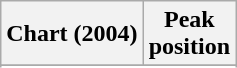<table class="wikitable sortable plainrowheaders" style="text-align:center;">
<tr>
<th scope="col">Chart (2004)</th>
<th scope="col">Peak<br>position</th>
</tr>
<tr>
</tr>
<tr>
</tr>
<tr>
</tr>
<tr>
</tr>
</table>
